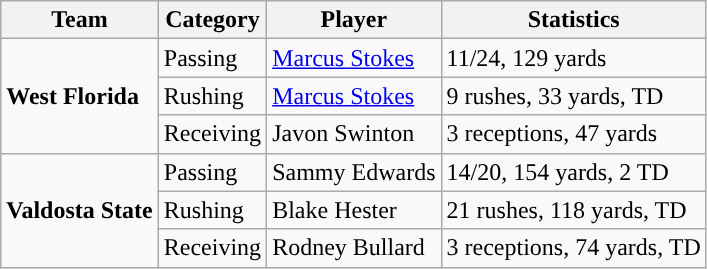<table class="wikitable" style="float: left;">
<tr>
<th>Team</th>
<th>Category</th>
<th>Player</th>
<th>Statistics</th>
</tr>
<tr>
<td rowspan=3><strong>West Florida</strong></td>
<td>Passing</td>
<td><a href='#'>Marcus Stokes</a></td>
<td>11/24, 129 yards</td>
</tr>
<tr>
<td>Rushing</td>
<td><a href='#'>Marcus Stokes</a></td>
<td>9 rushes, 33 yards, TD</td>
</tr>
<tr>
<td>Receiving</td>
<td>Javon Swinton</td>
<td>3 receptions, 47 yards</td>
</tr>
<tr>
<td rowspan=3><strong>Valdosta State</strong></td>
<td>Passing</td>
<td>Sammy Edwards</td>
<td>14/20, 154 yards, 2 TD</td>
</tr>
<tr>
<td>Rushing</td>
<td>Blake Hester</td>
<td>21 rushes, 118 yards, TD</td>
</tr>
<tr>
<td>Receiving</td>
<td>Rodney Bullard</td>
<td>3 receptions, 74 yards, TD</td>
</tr>
</table>
